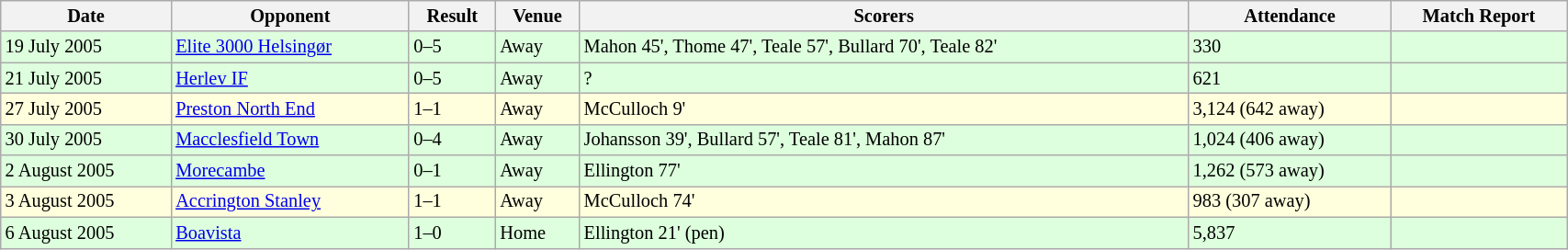<table class="wikitable" style="font-size:85%; width:90%">
<tr>
<th>Date</th>
<th>Opponent</th>
<th>Result</th>
<th>Venue</th>
<th>Scorers</th>
<th>Attendance</th>
<th>Match Report</th>
</tr>
<tr bgcolor="#ddffdd">
<td>19 July 2005</td>
<td><a href='#'>Elite 3000 Helsingør</a></td>
<td>0–5</td>
<td>Away</td>
<td>Mahon 45', Thome 47', Teale 57', Bullard 70', Teale 82'</td>
<td>330</td>
<td> </td>
</tr>
<tr bgcolor="#ddffdd">
<td>21 July 2005</td>
<td><a href='#'>Herlev IF</a></td>
<td>0–5</td>
<td>Away</td>
<td>?</td>
<td>621</td>
<td></td>
</tr>
<tr bgcolor="#ffffdd">
<td>27 July 2005</td>
<td><a href='#'>Preston North End</a></td>
<td>1–1</td>
<td>Away</td>
<td>McCulloch 9'</td>
<td>3,124 (642 away)</td>
<td></td>
</tr>
<tr bgcolor="#ddffdd">
<td>30 July 2005</td>
<td><a href='#'>Macclesfield Town</a></td>
<td>0–4</td>
<td>Away</td>
<td>Johansson 39', Bullard 57', Teale 81', Mahon 87'</td>
<td>1,024 (406 away)</td>
<td></td>
</tr>
<tr bgcolor="#ddffdd">
<td>2 August 2005</td>
<td><a href='#'>Morecambe</a></td>
<td>0–1</td>
<td>Away</td>
<td>Ellington 77'</td>
<td>1,262 (573 away)</td>
<td></td>
</tr>
<tr bgcolor="#ffffdd">
<td>3 August 2005</td>
<td><a href='#'>Accrington Stanley</a></td>
<td>1–1</td>
<td>Away</td>
<td>McCulloch 74'</td>
<td>983 (307 away)</td>
<td></td>
</tr>
<tr bgcolor="#ddffdd">
<td>6 August 2005</td>
<td><a href='#'>Boavista</a></td>
<td>1–0</td>
<td>Home</td>
<td>Ellington 21' (pen)</td>
<td>5,837</td>
<td></td>
</tr>
</table>
